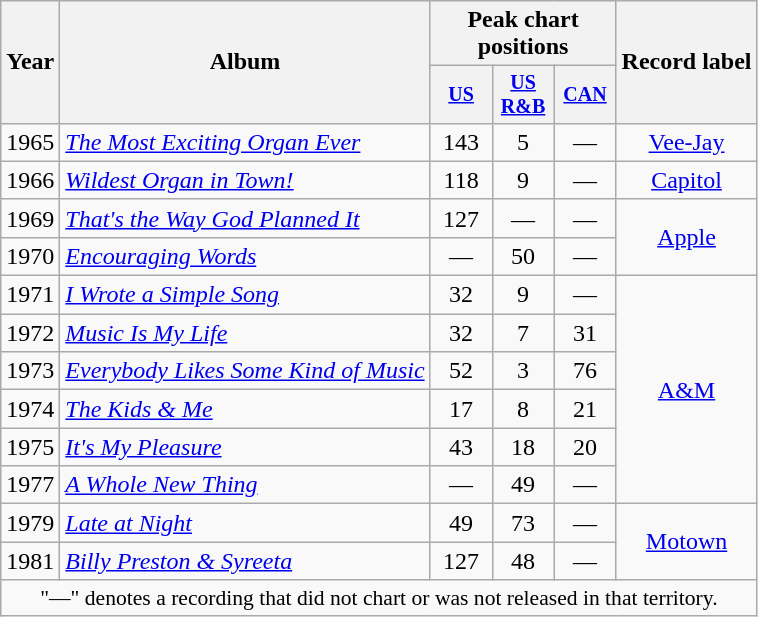<table class="wikitable" style="text-align:center;">
<tr>
<th rowspan="2">Year</th>
<th rowspan="2">Album</th>
<th colspan="3">Peak chart positions</th>
<th rowspan="2">Record label</th>
</tr>
<tr style="font-size:smaller;">
<th width="35"><a href='#'>US</a><br></th>
<th width="35"><a href='#'>US<br>R&B</a><br></th>
<th width="35"><a href='#'>CAN</a><br></th>
</tr>
<tr>
<td rowspan="1">1965</td>
<td align="left"><em><a href='#'>The Most Exciting Organ Ever</a></em></td>
<td>143</td>
<td>5</td>
<td>—</td>
<td rowspan=""><a href='#'>Vee-Jay</a></td>
</tr>
<tr>
<td rowspan="1">1966</td>
<td align="left"><em><a href='#'>Wildest Organ in Town!</a></em></td>
<td>118</td>
<td>9</td>
<td>—</td>
<td rowspan="1"><a href='#'>Capitol</a></td>
</tr>
<tr>
<td rowspan="1">1969</td>
<td align="left"><em><a href='#'>That's the Way God Planned It</a></em></td>
<td>127</td>
<td>—</td>
<td>—</td>
<td rowspan="2"><a href='#'>Apple</a></td>
</tr>
<tr>
<td rowspan="1">1970</td>
<td align="left"><em><a href='#'>Encouraging Words</a></em></td>
<td>—</td>
<td>50</td>
<td>—</td>
</tr>
<tr>
<td rowspan="1">1971</td>
<td align="left"><em><a href='#'>I Wrote a Simple Song</a></em></td>
<td>32</td>
<td>9</td>
<td>—</td>
<td rowspan="6"><a href='#'>A&M</a></td>
</tr>
<tr>
<td rowspan="1">1972</td>
<td align="left"><em><a href='#'>Music Is My Life</a></em></td>
<td>32</td>
<td>7</td>
<td>31</td>
</tr>
<tr>
<td rowspan="1">1973</td>
<td align="left"><em><a href='#'>Everybody Likes Some Kind of Music</a></em></td>
<td>52</td>
<td>3</td>
<td>76</td>
</tr>
<tr>
<td rowspan="1">1974</td>
<td align="left"><em><a href='#'>The Kids & Me</a></em></td>
<td>17</td>
<td>8</td>
<td>21</td>
</tr>
<tr>
<td rowspan="1">1975</td>
<td align="left"><em><a href='#'>It's My Pleasure</a></em></td>
<td>43</td>
<td>18</td>
<td>20</td>
</tr>
<tr>
<td rowspan="1">1977</td>
<td align="left"><em><a href='#'>A Whole New Thing</a></em></td>
<td>—</td>
<td>49</td>
<td>—</td>
</tr>
<tr>
<td rowspan="1">1979</td>
<td align="left"><em><a href='#'>Late at Night</a></em></td>
<td>49</td>
<td>73</td>
<td>—</td>
<td rowspan="2"><a href='#'>Motown</a></td>
</tr>
<tr>
<td rowspan="1">1981</td>
<td align="left"><em><a href='#'>Billy Preston & Syreeta</a></em></td>
<td>127</td>
<td>48</td>
<td>—</td>
</tr>
<tr>
<td colspan="15" style="font-size:90%">"—" denotes a recording that did not chart or was not released in that territory.</td>
</tr>
</table>
